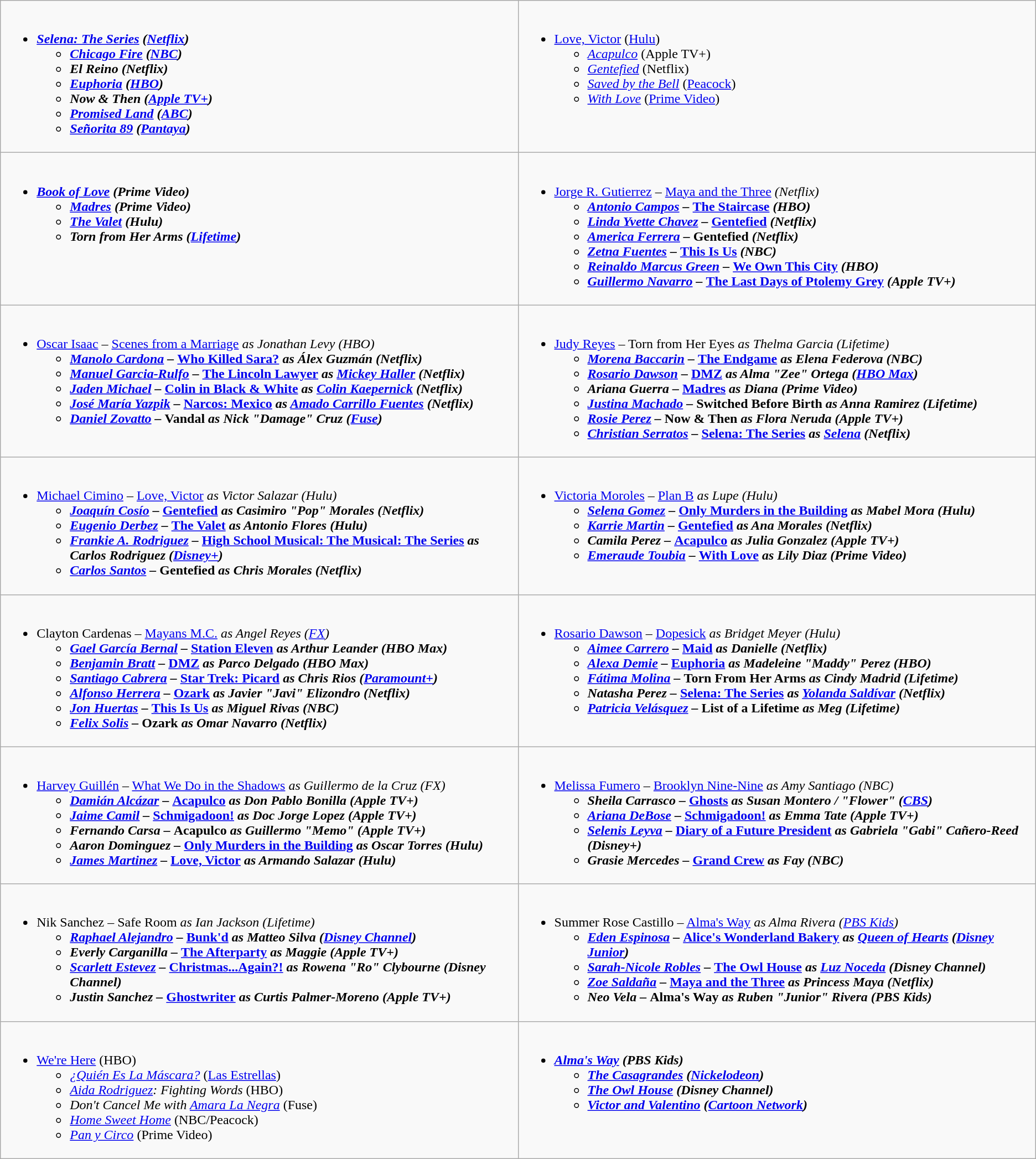<table class="wikitable">
<tr>
<td style="vertical-align:top;" width="50%"><br><ul><li><strong><em><a href='#'>Selena: The Series</a><em> (<a href='#'>Netflix</a>)<strong><ul><li></em><a href='#'>Chicago Fire</a><em> (<a href='#'>NBC</a>)</li><li></em>El Reino<em> (Netflix)</li><li></em><a href='#'>Euphoria</a><em> (<a href='#'>HBO</a>)</li><li></em>Now & Then<em> (<a href='#'>Apple TV+</a>)</li><li></em><a href='#'>Promised Land</a><em> (<a href='#'>ABC</a>)</li><li></em><a href='#'>Señorita 89</a><em> (<a href='#'>Pantaya</a>)</li></ul></li></ul></td>
<td style="vertical-align:top;" width="50%"><br><ul><li></em></strong><a href='#'>Love, Victor</a></em> (<a href='#'>Hulu</a>)</strong><ul><li><em><a href='#'>Acapulco</a></em> (Apple TV+)</li><li><em><a href='#'>Gentefied</a></em> (Netflix)</li><li><em><a href='#'>Saved by the Bell</a></em> (<a href='#'>Peacock</a>)</li><li><em><a href='#'>With Love</a></em> (<a href='#'>Prime Video</a>)</li></ul></li></ul></td>
</tr>
<tr>
<td style="vertical-align:top;" width="50%"><br><ul><li><strong><em><a href='#'>Book of Love</a><em> (Prime Video)<strong><ul><li></em><a href='#'>Madres</a><em> (Prime Video)</li><li></em><a href='#'>The Valet</a><em> (Hulu)</li><li></em>Torn from Her Arms<em> (<a href='#'>Lifetime</a>)</li></ul></li></ul></td>
<td style="vertical-align:top;" width="50%"><br><ul><li></strong><a href='#'>Jorge R. Gutierrez</a> – </em><a href='#'>Maya and the Three</a><em> (Netflix)<strong><ul><li><a href='#'>Antonio Campos</a> – </em><a href='#'>The Staircase</a><em> (HBO)</li><li><a href='#'>Linda Yvette Chavez</a> – </em><a href='#'>Gentefied</a><em> (Netflix)</li><li><a href='#'>America Ferrera</a> – </em>Gentefied<em> (Netflix)</li><li><a href='#'>Zetna Fuentes</a> – </em><a href='#'>This Is Us</a><em> (NBC)</li><li><a href='#'>Reinaldo Marcus Green</a> – </em><a href='#'>We Own This City</a><em> (HBO)</li><li><a href='#'>Guillermo Navarro</a> – </em><a href='#'>The Last Days of Ptolemy Grey</a><em> (Apple TV+)</li></ul></li></ul></td>
</tr>
<tr>
<td style="vertical-align:top;" width="50%"><br><ul><li></strong><a href='#'>Oscar Isaac</a> – </em><a href='#'>Scenes from a Marriage</a><em> as Jonathan Levy (HBO)<strong><ul><li><a href='#'>Manolo Cardona</a> – </em><a href='#'>Who Killed Sara?</a><em> as Álex Guzmán (Netflix)</li><li><a href='#'>Manuel Garcia-Rulfo</a> – </em><a href='#'>The Lincoln Lawyer</a><em> as <a href='#'>Mickey Haller</a> (Netflix)</li><li><a href='#'>Jaden Michael</a> – </em><a href='#'>Colin in Black & White</a><em> as <a href='#'>Colin Kaepernick</a> (Netflix)</li><li><a href='#'>José María Yazpik</a> – </em><a href='#'>Narcos: Mexico</a><em> as <a href='#'>Amado Carrillo Fuentes</a> (Netflix)</li><li><a href='#'>Daniel Zovatto</a> – </em>Vandal<em> as Nick "Damage" Cruz	(<a href='#'>Fuse</a>)</li></ul></li></ul></td>
<td style="vertical-align:top;" width="50%"><br><ul><li></strong><a href='#'>Judy Reyes</a> – </em>Torn from Her Eyes<em> as Thelma Garcia (Lifetime)<strong><ul><li><a href='#'>Morena Baccarin</a> – </em><a href='#'>The Endgame</a><em> as Elena Federova (NBC)</li><li><a href='#'>Rosario Dawson</a> – </em><a href='#'>DMZ</a><em> as Alma "Zee" Ortega (<a href='#'>HBO Max</a>)</li><li>Ariana Guerra – </em><a href='#'>Madres</a><em> as Diana (Prime Video)</li><li><a href='#'>Justina Machado</a> – </em>Switched Before Birth<em> as Anna Ramirez (Lifetime)</li><li><a href='#'>Rosie Perez</a> – </em>Now & Then<em> as Flora Neruda (Apple TV+)</li><li><a href='#'>Christian Serratos</a> – </em><a href='#'>Selena: The Series</a><em> as <a href='#'>Selena</a> (Netflix)</li></ul></li></ul></td>
</tr>
<tr>
<td style="vertical-align:top;" width="50%"><br><ul><li></strong><a href='#'>Michael Cimino</a> – </em><a href='#'>Love, Victor</a><em> as Victor Salazar (Hulu)<strong><ul><li><a href='#'>Joaquín Cosío</a> – </em><a href='#'>Gentefied</a><em> as Casimiro "Pop" Morales (Netflix)</li><li><a href='#'>Eugenio Derbez</a> – </em><a href='#'>The Valet</a><em> as Antonio Flores (Hulu)</li><li><a href='#'>Frankie A. Rodriguez</a> – </em><a href='#'>High School Musical: The Musical: The Series</a><em> as Carlos Rodriguez (<a href='#'>Disney+</a>)</li><li><a href='#'>Carlos Santos</a> – </em>Gentefied<em> as Chris Morales (Netflix)</li></ul></li></ul></td>
<td style="vertical-align:top;" width="50%"><br><ul><li></strong><a href='#'>Victoria Moroles</a> – </em><a href='#'>Plan B</a><em> as Lupe (Hulu)<strong><ul><li><a href='#'>Selena Gomez</a> – </em><a href='#'>Only Murders in the Building</a><em> as Mabel Mora (Hulu)</li><li><a href='#'>Karrie Martin</a> – </em><a href='#'>Gentefied</a><em> as Ana Morales (Netflix)</li><li>Camila Perez – </em><a href='#'>Acapulco</a><em> as Julia Gonzalez (Apple TV+)</li><li><a href='#'>Emeraude Toubia</a> – </em><a href='#'>With Love</a><em> as Lily Diaz (Prime Video)</li></ul></li></ul></td>
</tr>
<tr>
<td style="vertical-align:top;" width="50%"><br><ul><li></strong>Clayton Cardenas – </em><a href='#'>Mayans M.C.</a><em> as Angel Reyes (<a href='#'>FX</a>)<strong><ul><li><a href='#'>Gael García Bernal</a> – </em><a href='#'>Station Eleven</a><em> as Arthur Leander (HBO Max)</li><li><a href='#'>Benjamin Bratt</a> – </em><a href='#'>DMZ</a><em> as Parco Delgado (HBO Max)</li><li><a href='#'>Santiago Cabrera</a> – </em><a href='#'>Star Trek: Picard</a><em> as Chris Rios (<a href='#'>Paramount+</a>)</li><li><a href='#'>Alfonso Herrera</a> – </em><a href='#'>Ozark</a><em> as Javier "Javi" Elizondro (Netflix)</li><li><a href='#'>Jon Huertas</a> – </em><a href='#'>This Is Us</a><em> as Miguel Rivas (NBC)</li><li><a href='#'>Felix Solis</a> – </em>Ozark<em> as Omar Navarro (Netflix)</li></ul></li></ul></td>
<td style="vertical-align:top;" width="50%"><br><ul><li></strong><a href='#'>Rosario Dawson</a> – </em><a href='#'>Dopesick</a><em> as Bridget Meyer (Hulu)<strong><ul><li><a href='#'>Aimee Carrero</a> – </em><a href='#'>Maid</a><em> as Danielle (Netflix)</li><li><a href='#'>Alexa Demie</a> – </em><a href='#'>Euphoria</a><em> as Madeleine "Maddy" Perez (HBO)</li><li><a href='#'>Fátima Molina</a> – </em>Torn From Her Arms<em> as Cindy Madrid (Lifetime)</li><li>Natasha Perez – </em><a href='#'>Selena: The Series</a><em> as <a href='#'>Yolanda Saldívar</a> (Netflix)</li><li><a href='#'>Patricia Velásquez</a> – </em>List of a Lifetime<em> as Meg (Lifetime)</li></ul></li></ul></td>
</tr>
<tr>
<td style="vertical-align:top;" width="50%"><br><ul><li></strong><a href='#'>Harvey Guillén</a> – </em><a href='#'>What We Do in the Shadows</a><em> as Guillermo de la Cruz (FX)<strong><ul><li><a href='#'>Damián Alcázar</a> – </em><a href='#'>Acapulco</a><em> as Don Pablo Bonilla (Apple TV+)</li><li><a href='#'>Jaime Camil</a> – </em><a href='#'>Schmigadoon!</a><em> as Doc Jorge Lopez (Apple TV+)</li><li>Fernando Carsa – </em>Acapulco<em> as Guillermo "Memo" (Apple TV+)</li><li>Aaron Dominguez – </em><a href='#'>Only Murders in the Building</a><em> as Oscar Torres (Hulu)</li><li><a href='#'>James Martinez</a> – </em><a href='#'>Love, Victor</a><em> as Armando Salazar (Hulu)</li></ul></li></ul></td>
<td style="vertical-align:top;" width="50%"><br><ul><li></strong><a href='#'>Melissa Fumero</a> – </em><a href='#'>Brooklyn Nine-Nine</a><em> as Amy Santiago (NBC)<strong><ul><li>Sheila Carrasco – </em><a href='#'>Ghosts</a><em> as Susan Montero / "Flower" (<a href='#'>CBS</a>)</li><li><a href='#'>Ariana DeBose</a> – </em><a href='#'>Schmigadoon!</a><em> as Emma Tate (Apple TV+)</li><li><a href='#'>Selenis Leyva</a> – </em><a href='#'>Diary of a Future President</a><em> as Gabriela "Gabi" Cañero-Reed (Disney+)</li><li>Grasie Mercedes – </em><a href='#'>Grand Crew</a><em> as Fay (NBC)</li></ul></li></ul></td>
</tr>
<tr>
<td style="vertical-align:top;" width="50%"><br><ul><li></strong>Nik Sanchez – </em>Safe Room<em> as Ian Jackson (Lifetime)<strong><ul><li><a href='#'>Raphael Alejandro</a> – </em><a href='#'>Bunk'd</a><em> as Matteo Silva (<a href='#'>Disney Channel</a>)</li><li>Everly Carganilla – </em><a href='#'>The Afterparty</a><em> as Maggie (Apple TV+)</li><li><a href='#'>Scarlett Estevez</a> – </em><a href='#'>Christmas...Again?!</a><em> as Rowena "Ro" Clybourne (Disney Channel)</li><li>Justin Sanchez – </em><a href='#'>Ghostwriter</a><em> as Curtis Palmer-Moreno (Apple TV+)</li></ul></li></ul></td>
<td style="vertical-align:top;" width="50%"><br><ul><li></strong>Summer Rose Castillo – </em><a href='#'>Alma's Way</a><em> as Alma Rivera (<a href='#'>PBS Kids</a>)<strong><ul><li><a href='#'>Eden Espinosa</a> – </em><a href='#'>Alice's Wonderland Bakery</a><em> as <a href='#'>Queen of Hearts</a> (<a href='#'>Disney Junior</a>)</li><li><a href='#'>Sarah-Nicole Robles</a> – </em><a href='#'>The Owl House</a><em> as <a href='#'>Luz Noceda</a> (Disney Channel)</li><li><a href='#'>Zoe Saldaña</a> – </em><a href='#'>Maya and the Three</a><em> as Princess Maya (Netflix)</li><li>Neo Vela – </em>Alma's Way<em> as Ruben "Junior" Rivera (PBS Kids)</li></ul></li></ul></td>
</tr>
<tr>
<td style="vertical-align:top;" width="50%"><br><ul><li></em></strong><a href='#'>We're Here</a></em> (HBO)</strong><ul><li><em><a href='#'>¿Quién Es La Máscara?</a></em> (<a href='#'>Las Estrellas</a>)</li><li><em><a href='#'>Aida Rodriguez</a>: Fighting Words</em> (HBO)</li><li><em>Don't Cancel Me with <a href='#'>Amara La Negra</a></em> (Fuse)</li><li><em><a href='#'>Home Sweet Home</a></em> (NBC/Peacock)</li><li><em><a href='#'>Pan y Circo</a></em> (Prime Video)</li></ul></li></ul></td>
<td style="vertical-align:top;" width="50%"><br><ul><li><strong><em><a href='#'>Alma's Way</a><em> (PBS Kids)<strong><ul><li></em><a href='#'>The Casagrandes</a><em> (<a href='#'>Nickelodeon</a>)</li><li></em><a href='#'>The Owl House</a><em> (Disney Channel)</li><li></em><a href='#'>Victor and Valentino</a><em> (<a href='#'>Cartoon Network</a>)</li></ul></li></ul></td>
</tr>
</table>
